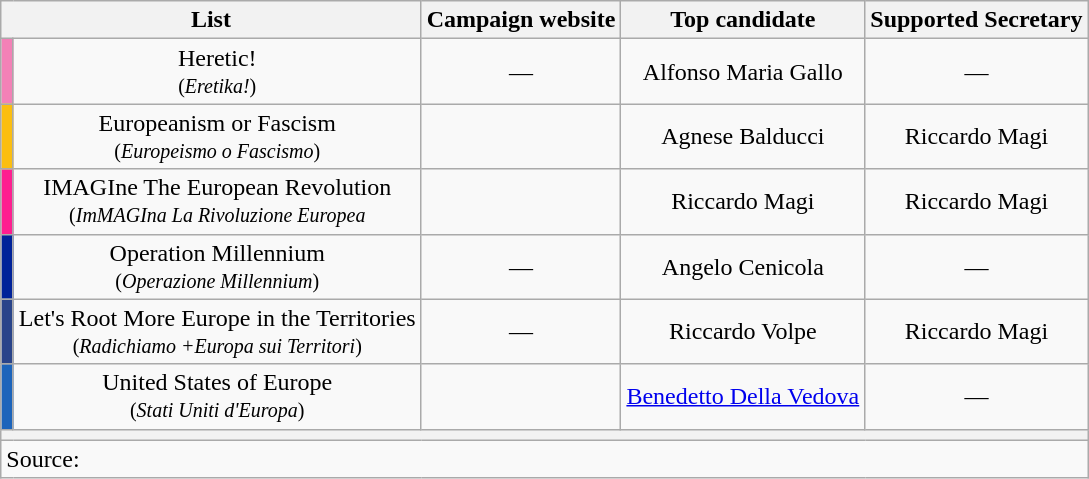<table class ="wikitable">
<tr>
<th colspan="2">List</th>
<th class="unsortable">Campaign website</th>
<th>Top candidate</th>
<th>Supported Secretary</th>
</tr>
<tr style="text-align: center;"  |>
<td width="1" bgcolor=#F381B7></td>
<td>Heretic!<br><small>(<em>Eretika!</em>)</small></td>
<td>—</td>
<td>Alfonso Maria Gallo</td>
<td>—</td>
</tr>
<tr style="text-align: center;"  |>
<td width="1" bgcolor=#FBBE10></td>
<td>Europeanism or Fascism<br><small>(<em>Europeismo o Fascismo</em>)</small></td>
<td></td>
<td>Agnese Balducci</td>
<td>Riccardo Magi</td>
</tr>
<tr style="text-align: center;"  |>
<td width="1" bgcolor=#FE1E90></td>
<td>IMAGIne The European Revolution<br><small>(<em>ImMAGIna La Rivoluzione Europea</em></small></td>
<td></td>
<td>Riccardo Magi</td>
<td>Riccardo Magi</td>
</tr>
<tr style="text-align: center;"  |>
<td width="1" bgcolor=#002299></td>
<td>Operation Millennium<br><small>(<em>Operazione Millennium</em>)</small></td>
<td>—</td>
<td>Angelo Cenicola</td>
<td>—</td>
</tr>
<tr style="text-align: center;"  |>
<td width="1" bgcolor=#29448A></td>
<td>Let's Root More Europe in the Territories<br><small>(<em>Radichiamo +Europa sui Territori</em>)</small></td>
<td>—</td>
<td>Riccardo Volpe</td>
<td>Riccardo Magi</td>
</tr>
<tr style="text-align: center;"  |>
<td width="1" bgcolor=#1C64BB></td>
<td>United States of Europe<br><small>(<em>Stati Uniti d'Europa</em>)</small></td>
<td></td>
<td><a href='#'>Benedetto Della Vedova</a></td>
<td>—</td>
</tr>
<tr>
<th colspan="5"></th>
</tr>
<tr>
<td colspan="5" align="left">Source: </td>
</tr>
</table>
